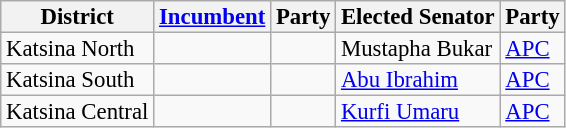<table class="sortable wikitable" style="font-size:95%;line-height:14px;">
<tr>
<th class="unsortable">District</th>
<th class="unsortable"><a href='#'>Incumbent</a></th>
<th>Party</th>
<th class="unsortable">Elected Senator</th>
<th>Party</th>
</tr>
<tr>
<td>Katsina North</td>
<td></td>
<td></td>
<td>Mustapha Bukar</td>
<td><a href='#'>APC</a></td>
</tr>
<tr>
<td>Katsina South</td>
<td></td>
<td></td>
<td><a href='#'>Abu Ibrahim</a></td>
<td><a href='#'>APC</a></td>
</tr>
<tr>
<td>Katsina Central</td>
<td></td>
<td></td>
<td><a href='#'>Kurfi Umaru</a></td>
<td><a href='#'>APC</a></td>
</tr>
</table>
